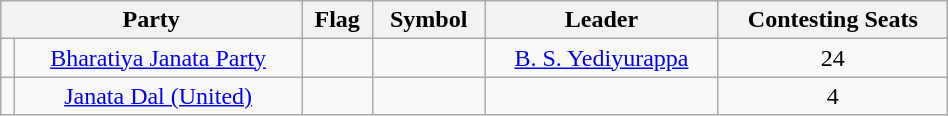<table class="wikitable " width="50%" style="text-align:center">
<tr>
<th colspan="2">Party</th>
<th>Flag</th>
<th>Symbol</th>
<th>Leader</th>
<th>Contesting Seats</th>
</tr>
<tr>
<td></td>
<td><a href='#'>Bharatiya Janata Party</a></td>
<td></td>
<td></td>
<td><a href='#'>B. S. Yediyurappa</a></td>
<td>24</td>
</tr>
<tr>
<td></td>
<td><a href='#'>Janata Dal (United)</a></td>
<td></td>
<td></td>
<td></td>
<td>4</td>
</tr>
</table>
